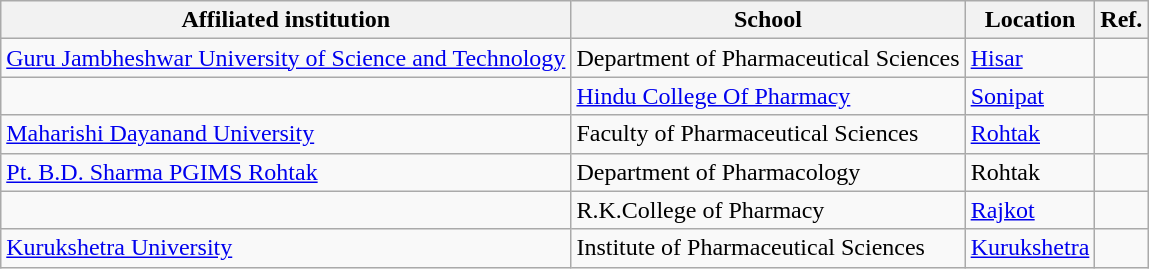<table class="wikitable sortable">
<tr>
<th>Affiliated institution</th>
<th>School</th>
<th>Location</th>
<th>Ref.</th>
</tr>
<tr>
<td><a href='#'>Guru Jambheshwar University of Science and Technology</a></td>
<td>Department of Pharmaceutical Sciences</td>
<td><a href='#'>Hisar</a></td>
<td></td>
</tr>
<tr>
<td></td>
<td><a href='#'>Hindu College Of Pharmacy</a></td>
<td><a href='#'>Sonipat</a></td>
<td></td>
</tr>
<tr>
<td><a href='#'>Maharishi Dayanand University</a></td>
<td>Faculty of Pharmaceutical Sciences</td>
<td><a href='#'>Rohtak</a></td>
<td></td>
</tr>
<tr>
<td><a href='#'>Pt. B.D. Sharma PGIMS Rohtak</a></td>
<td>Department of Pharmacology</td>
<td>Rohtak</td>
<td></td>
</tr>
<tr>
<td></td>
<td>R.K.College of Pharmacy</td>
<td><a href='#'>Rajkot</a></td>
<td></td>
</tr>
<tr>
<td><a href='#'>Kurukshetra University</a></td>
<td>Institute of Pharmaceutical Sciences</td>
<td><a href='#'>Kurukshetra</a></td>
<td></td>
</tr>
</table>
